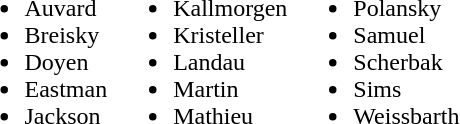<table>
<tr>
<td valign="top"><br><ul><li>Auvard</li><li>Breisky</li><li>Doyen</li><li>Eastman</li><li>Jackson</li></ul></td>
<td valign="top"><br><ul><li>Kallmorgen</li><li>Kristeller</li><li>Landau</li><li>Martin</li><li>Mathieu</li></ul></td>
<td valign="top"><br><ul><li>Polansky</li><li>Samuel</li><li>Scherbak</li><li>Sims</li><li>Weissbarth</li></ul></td>
</tr>
</table>
